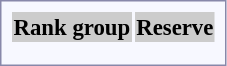<table style="border:1px solid #8888aa; background-color:#f7f8ff; padding:5px; font-size:95%; margin: 0px 12px 12px 0px; text-align:center;">
<tr bgcolor="#CCCCCC">
<th>Rank group</th>
<th colspan=2>Reserve</th>
</tr>
<tr>
<td rowspan=2></td>
<td></td>
<td></td>
</tr>
<tr>
<td></td>
<td></td>
</tr>
</table>
